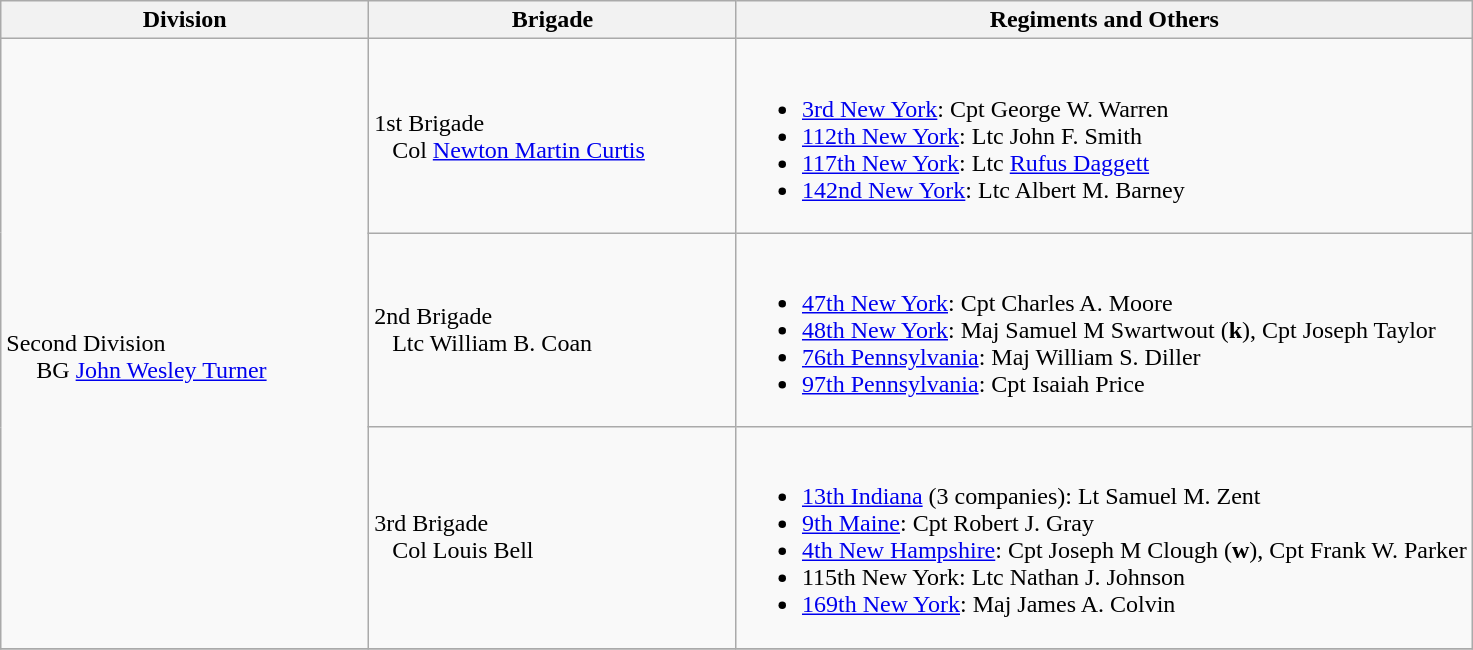<table class="wikitable">
<tr>
<th width=25%>Division</th>
<th width=25%>Brigade</th>
<th>Regiments and Others</th>
</tr>
<tr>
<td rowspan=3><br>Second Division
<br>    
BG <a href='#'>John Wesley Turner</a></td>
<td>1st Brigade<br>  
Col <a href='#'>Newton Martin Curtis</a></td>
<td><br><ul><li><a href='#'>3rd New York</a>: Cpt George W. Warren</li><li><a href='#'>112th New York</a>: Ltc John F. Smith</li><li><a href='#'>117th New York</a>: Ltc <a href='#'>Rufus Daggett</a></li><li><a href='#'>142nd New York</a>: Ltc Albert M. Barney</li></ul></td>
</tr>
<tr>
<td>2nd Brigade<br>  
Ltc William B. Coan</td>
<td><br><ul><li><a href='#'>47th New York</a>: Cpt Charles A. Moore</li><li><a href='#'>48th New York</a>: Maj Samuel M Swartwout (<strong>k</strong>), Cpt Joseph Taylor</li><li><a href='#'>76th Pennsylvania</a>: Maj William S. Diller</li><li><a href='#'>97th Pennsylvania</a>: Cpt Isaiah Price</li></ul></td>
</tr>
<tr>
<td>3rd Brigade<br>  
Col Louis Bell</td>
<td><br><ul><li><a href='#'>13th Indiana</a> (3 companies): Lt Samuel M. Zent</li><li><a href='#'>9th Maine</a>: Cpt Robert J. Gray</li><li><a href='#'>4th New Hampshire</a>: Cpt Joseph M Clough (<strong>w</strong>), Cpt Frank W. Parker</li><li>115th New York: Ltc Nathan J. Johnson</li><li><a href='#'>169th New York</a>: Maj James A. Colvin</li></ul></td>
</tr>
<tr>
</tr>
</table>
